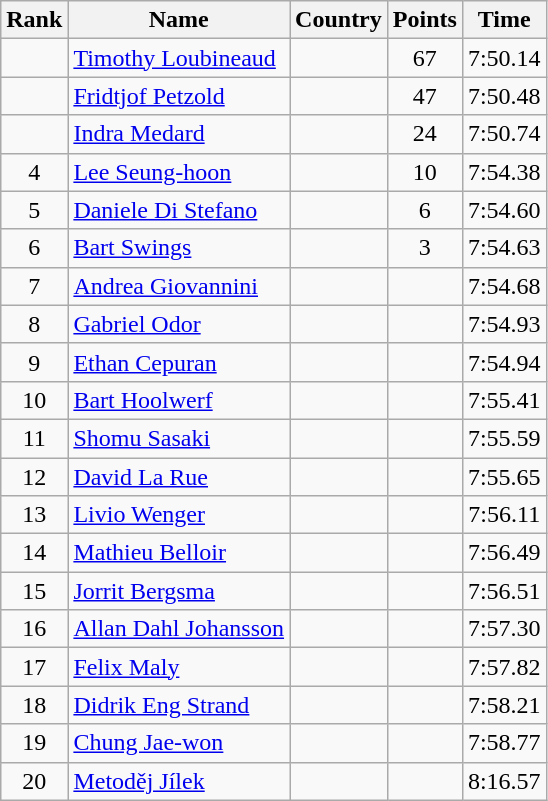<table class="wikitable sortable" style="text-align:center">
<tr>
<th>Rank</th>
<th>Name</th>
<th>Country</th>
<th>Points</th>
<th>Time</th>
</tr>
<tr>
<td></td>
<td align=left><a href='#'>Timothy Loubineaud</a></td>
<td align=left></td>
<td>67</td>
<td>7:50.14</td>
</tr>
<tr>
<td></td>
<td align=left><a href='#'>Fridtjof Petzold</a></td>
<td align=left></td>
<td>47</td>
<td>7:50.48</td>
</tr>
<tr>
<td></td>
<td align=left><a href='#'>Indra Medard</a></td>
<td align=left></td>
<td>24</td>
<td>7:50.74</td>
</tr>
<tr>
<td>4</td>
<td align=left><a href='#'>Lee Seung-hoon</a></td>
<td align=left></td>
<td>10</td>
<td>7:54.38</td>
</tr>
<tr>
<td>5</td>
<td align=left><a href='#'>Daniele Di Stefano</a></td>
<td align=left></td>
<td>6</td>
<td>7:54.60</td>
</tr>
<tr>
<td>6</td>
<td align=left><a href='#'>Bart Swings</a></td>
<td align=left></td>
<td>3</td>
<td>7:54.63</td>
</tr>
<tr>
<td>7</td>
<td align=left><a href='#'>Andrea Giovannini</a></td>
<td align=left></td>
<td></td>
<td>7:54.68</td>
</tr>
<tr>
<td>8</td>
<td align=left><a href='#'>Gabriel Odor</a></td>
<td align=left></td>
<td></td>
<td>7:54.93</td>
</tr>
<tr>
<td>9</td>
<td align=left><a href='#'>Ethan Cepuran</a></td>
<td align=left></td>
<td></td>
<td>7:54.94</td>
</tr>
<tr>
<td>10</td>
<td align=left><a href='#'>Bart Hoolwerf</a></td>
<td align=left></td>
<td></td>
<td>7:55.41</td>
</tr>
<tr>
<td>11</td>
<td align=left><a href='#'>Shomu Sasaki</a></td>
<td align=left></td>
<td></td>
<td>7:55.59</td>
</tr>
<tr>
<td>12</td>
<td align=left><a href='#'>David La Rue</a></td>
<td align=left></td>
<td></td>
<td>7:55.65</td>
</tr>
<tr>
<td>13</td>
<td align=left><a href='#'>Livio Wenger</a></td>
<td align=left></td>
<td></td>
<td>7:56.11</td>
</tr>
<tr>
<td>14</td>
<td align=left><a href='#'>Mathieu Belloir</a></td>
<td align=left></td>
<td></td>
<td>7:56.49</td>
</tr>
<tr>
<td>15</td>
<td align=left><a href='#'>Jorrit Bergsma</a></td>
<td align=left></td>
<td></td>
<td>7:56.51</td>
</tr>
<tr>
<td>16</td>
<td align=left><a href='#'>Allan Dahl Johansson</a></td>
<td align=left></td>
<td></td>
<td>7:57.30</td>
</tr>
<tr>
<td>17</td>
<td align=left><a href='#'>Felix Maly</a></td>
<td align=left></td>
<td></td>
<td>7:57.82</td>
</tr>
<tr>
<td>18</td>
<td align=left><a href='#'>Didrik Eng Strand</a></td>
<td align=left></td>
<td></td>
<td>7:58.21</td>
</tr>
<tr>
<td>19</td>
<td align=left><a href='#'>Chung Jae-won</a></td>
<td align=left></td>
<td></td>
<td>7:58.77</td>
</tr>
<tr>
<td>20</td>
<td align=left><a href='#'>Metoděj Jílek</a></td>
<td align=left></td>
<td></td>
<td>8:16.57</td>
</tr>
</table>
